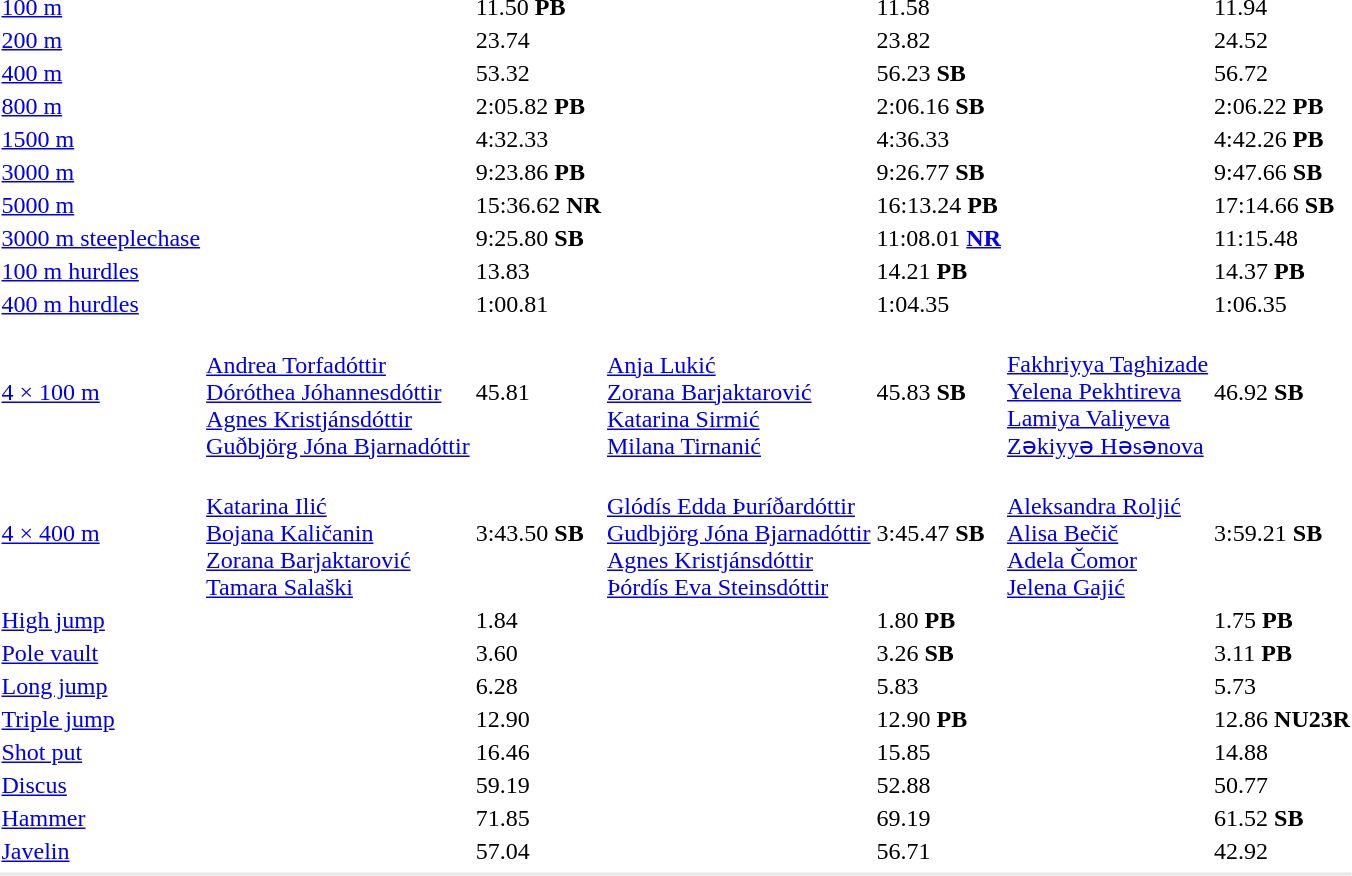<table>
<tr>
<td><a href='#'>100 m</a></td>
<td></td>
<td>11.50 <strong>PB</strong></td>
<td></td>
<td>11.58</td>
<td></td>
<td>11.94</td>
</tr>
<tr>
<td><a href='#'>200 m</a></td>
<td></td>
<td>23.74</td>
<td></td>
<td>23.82</td>
<td></td>
<td>24.52</td>
</tr>
<tr>
<td><a href='#'>400 m</a></td>
<td></td>
<td>53.32</td>
<td></td>
<td>56.23 <strong>SB</strong></td>
<td></td>
<td>56.72</td>
</tr>
<tr>
<td><a href='#'>800 m</a></td>
<td></td>
<td>2:05.82 <strong>PB</strong></td>
<td></td>
<td>2:06.16 <strong>SB</strong></td>
<td></td>
<td>2:06.22 <strong>PB</strong></td>
</tr>
<tr>
<td><a href='#'>1500 m</a></td>
<td></td>
<td>4:32.33</td>
<td></td>
<td>4:36.33</td>
<td></td>
<td>4:42.26 <strong>PB</strong></td>
</tr>
<tr>
<td><a href='#'>3000 m</a></td>
<td></td>
<td>9:23.86 <strong>PB</strong></td>
<td></td>
<td>9:26.77 <strong>SB</strong></td>
<td></td>
<td>9:47.66 <strong>SB</strong></td>
</tr>
<tr>
<td><a href='#'>5000 m</a></td>
<td></td>
<td>15:36.62 <strong>NR</strong></td>
<td></td>
<td>16:13.24	<strong>PB</strong></td>
<td></td>
<td>17:14.66 <strong>SB</strong></td>
</tr>
<tr>
<td><a href='#'>3000 m steeplechase</a></td>
<td></td>
<td>9:25.80 <strong>SB</strong></td>
<td></td>
<td>11:08.01 <strong><a href='#'>NR</a></strong></td>
<td></td>
<td>11:15.48</td>
</tr>
<tr>
<td><a href='#'>100 m hurdles</a></td>
<td></td>
<td>13.83</td>
<td></td>
<td>14.21 <strong>PB</strong></td>
<td></td>
<td>14.37 <strong>PB</strong></td>
</tr>
<tr>
<td><a href='#'>400 m hurdles</a></td>
<td></td>
<td>1:00.81</td>
<td></td>
<td>1:04.35</td>
<td></td>
<td>1:06.35</td>
</tr>
<tr>
<td><a href='#'>4 × 100 m</a></td>
<td><br><a href='#'>Andrea Torfadóttir</a><br><a href='#'>Dóróthea Jóhannesdóttir</a><br><a href='#'>Agnes Kristjánsdóttir</a><br><a href='#'>Guðbjörg Jóna Bjarnadóttir</a></td>
<td>45.81</td>
<td><br><a href='#'>Anja Lukić</a><br><a href='#'>Zorana Barjaktarović</a><br><a href='#'>Katarina Sirmić</a><br><a href='#'>Milana Tirnanić</a></td>
<td>45.83 <strong>SB</strong></td>
<td><br><a href='#'>Fakhriyya Taghizade</a><br><a href='#'>Yelena Pekhtireva</a><br><a href='#'>Lamiya Valiyeva</a><br><a href='#'>Zəkiyyə Həsənova</a></td>
<td>46.92 <strong>SB</strong></td>
</tr>
<tr>
<td><a href='#'>4 × 400 m</a></td>
<td><br><a href='#'>Katarina Ilić</a><br><a href='#'>Bojana Kaličanin</a><br><a href='#'>Zorana Barjaktarović</a><br><a href='#'>Tamara Salaški</a></td>
<td>3:43.50 <strong>SB</strong></td>
<td><br><a href='#'>Glódís Edda Þuríðardóttir</a><br><a href='#'>Gudbjörg Jóna Bjarnadóttir</a><br><a href='#'>Agnes Kristjánsdóttir</a><br><a href='#'>Þórdís Eva Steinsdóttir</a></td>
<td>3:45.47 <strong>SB</strong></td>
<td><br><a href='#'>Aleksandra Roljić</a><br><a href='#'>Alisa Bečič</a><br><a href='#'>Adela Čomor</a><br><a href='#'>Jelena Gajić</a></td>
<td>3:59.21	<strong>SB</strong></td>
</tr>
<tr>
<td><a href='#'>High jump</a></td>
<td></td>
<td>1.84</td>
<td></td>
<td>1.80 <strong>PB</strong></td>
<td></td>
<td>1.75 <strong>PB</strong></td>
</tr>
<tr>
<td><a href='#'>Pole vault</a></td>
<td></td>
<td>3.60</td>
<td></td>
<td>3.26 <strong>SB</strong></td>
<td></td>
<td>3.11 <strong>PB</strong></td>
</tr>
<tr>
<td><a href='#'>Long jump</a></td>
<td></td>
<td>6.28</td>
<td></td>
<td>5.83</td>
<td></td>
<td>5.73</td>
</tr>
<tr>
<td><a href='#'>Triple jump</a></td>
<td></td>
<td>12.90</td>
<td></td>
<td>12.90 <strong>PB</strong></td>
<td></td>
<td>12.86 <strong>NU23R</strong></td>
</tr>
<tr>
<td><a href='#'>Shot put</a></td>
<td></td>
<td>16.46</td>
<td></td>
<td>15.85</td>
<td></td>
<td>14.88</td>
</tr>
<tr>
<td><a href='#'>Discus</a></td>
<td></td>
<td>59.19</td>
<td></td>
<td>52.88</td>
<td></td>
<td>50.77</td>
</tr>
<tr>
<td><a href='#'>Hammer</a></td>
<td></td>
<td>71.85</td>
<td></td>
<td>69.19</td>
<td></td>
<td>61.52 <strong>SB</strong></td>
</tr>
<tr>
<td><a href='#'>Javelin</a></td>
<td></td>
<td>57.04</td>
<td></td>
<td>56.71</td>
<td></td>
<td>42.92</td>
</tr>
<tr>
</tr>
<tr bgcolor= e8e8e8>
<td colspan=7></td>
</tr>
</table>
